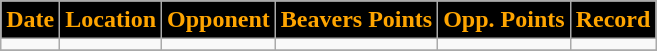<table class="wikitable" style="text-align:center">
<tr>
<th style="background:black;color:orange;">Date</th>
<th style="background:black;color:orange;">Location</th>
<th style="background:black;color:orange;">Opponent</th>
<th style="background:black;color:orange;">Beavers Points</th>
<th style="background:black;color:orange;">Opp. Points</th>
<th style="background:black;color:orange;">Record</th>
</tr>
<tr>
<td></td>
<td></td>
<td></td>
<td></td>
<td></td>
<td></td>
</tr>
<tr>
</tr>
</table>
